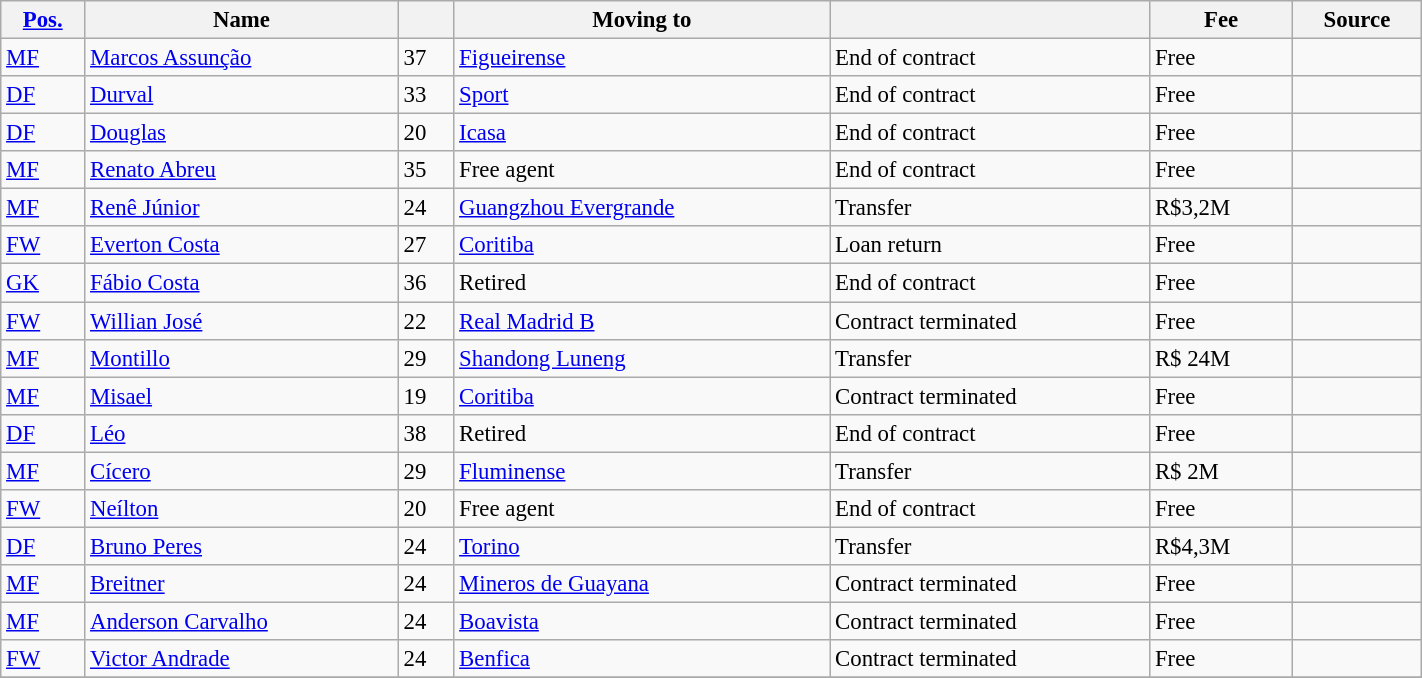<table class="wikitable sortable" style="width:75%; text-align:center; font-size:95%; text-align:left">
<tr>
<th><a href='#'>Pos.</a></th>
<th>Name</th>
<th></th>
<th>Moving to</th>
<th></th>
<th>Fee</th>
<th>Source</th>
</tr>
<tr>
<td><a href='#'>MF</a></td>
<td style="text-align:left;"> <a href='#'>Marcos Assunção</a></td>
<td>37</td>
<td style="text-align:left;"><a href='#'>Figueirense</a></td>
<td>End of contract</td>
<td>Free</td>
<td></td>
</tr>
<tr>
<td><a href='#'>DF</a></td>
<td style="text-align:left;"> <a href='#'>Durval</a></td>
<td>33</td>
<td style="text-align:left;"><a href='#'>Sport</a></td>
<td>End of contract</td>
<td>Free</td>
<td></td>
</tr>
<tr>
<td><a href='#'>DF</a></td>
<td style="text-align:left;"> <a href='#'>Douglas</a></td>
<td>20</td>
<td style="text-align:left;"><a href='#'>Icasa</a></td>
<td>End of contract</td>
<td>Free</td>
<td></td>
</tr>
<tr>
<td><a href='#'>MF</a></td>
<td style="text-align:left;"> <a href='#'>Renato Abreu</a></td>
<td>35</td>
<td style="text-align:left;">Free agent</td>
<td>End of contract</td>
<td>Free</td>
<td></td>
</tr>
<tr>
<td><a href='#'>MF</a></td>
<td style="text-align:left;"> <a href='#'>Renê Júnior</a></td>
<td>24</td>
<td style="text-align:left;"><a href='#'>Guangzhou Evergrande</a> </td>
<td>Transfer</td>
<td>R$3,2M</td>
<td></td>
</tr>
<tr>
<td><a href='#'>FW</a></td>
<td style="text-align:left;"> <a href='#'>Everton Costa</a></td>
<td>27</td>
<td style="text-align:left;"><a href='#'>Coritiba</a></td>
<td>Loan return</td>
<td>Free</td>
<td> </td>
</tr>
<tr>
<td><a href='#'>GK</a></td>
<td style="text-align:left;"> <a href='#'>Fábio Costa</a></td>
<td>36</td>
<td style="text-align:left;">Retired</td>
<td>End of contract</td>
<td>Free</td>
<td></td>
</tr>
<tr>
<td><a href='#'>FW</a></td>
<td style="text-align:left;"> <a href='#'>Willian José</a></td>
<td>22</td>
<td style="text-align:left;"><a href='#'>Real Madrid B</a> </td>
<td>Contract terminated</td>
<td>Free</td>
<td></td>
</tr>
<tr>
<td><a href='#'>MF</a></td>
<td style="text-align:left;"> <a href='#'>Montillo</a></td>
<td>29</td>
<td style="text-align:left;"><a href='#'>Shandong Luneng</a> </td>
<td>Transfer</td>
<td>R$ 24M</td>
<td></td>
</tr>
<tr>
<td><a href='#'>MF</a></td>
<td style="text-align:left;"> <a href='#'>Misael</a></td>
<td>19</td>
<td style="text-align:left;"><a href='#'>Coritiba</a></td>
<td>Contract terminated</td>
<td>Free</td>
<td></td>
</tr>
<tr>
<td><a href='#'>DF</a></td>
<td style="text-align:left;"> <a href='#'>Léo</a></td>
<td>38</td>
<td style="text-align:left;">Retired</td>
<td>End of contract</td>
<td>Free</td>
<td></td>
</tr>
<tr>
<td><a href='#'>MF</a></td>
<td style="text-align:left;"> <a href='#'>Cícero</a></td>
<td>29</td>
<td style="text-align:left;"><a href='#'>Fluminense</a></td>
<td>Transfer</td>
<td>R$ 2M</td>
<td></td>
</tr>
<tr>
<td><a href='#'>FW</a></td>
<td style="text-align:left;"> <a href='#'>Neílton</a></td>
<td>20</td>
<td style="text-align:left;">Free agent</td>
<td>End of contract</td>
<td>Free</td>
<td></td>
</tr>
<tr>
<td><a href='#'>DF</a></td>
<td style="text-align:left;"> <a href='#'>Bruno Peres</a></td>
<td>24</td>
<td style="text-align:left;"><a href='#'>Torino</a> </td>
<td>Transfer</td>
<td>R$4,3M</td>
<td> </td>
</tr>
<tr>
<td><a href='#'>MF</a></td>
<td style="text-align:left;"> <a href='#'>Breitner</a></td>
<td>24</td>
<td style="text-align:left;"><a href='#'>Mineros de Guayana</a> </td>
<td>Contract terminated</td>
<td>Free</td>
<td></td>
</tr>
<tr>
<td><a href='#'>MF</a></td>
<td style="text-align:left;"> <a href='#'>Anderson Carvalho</a></td>
<td>24</td>
<td style="text-align:left;"><a href='#'>Boavista</a> </td>
<td>Contract terminated</td>
<td>Free</td>
<td></td>
</tr>
<tr>
<td><a href='#'>FW</a></td>
<td style="text-align:left;"> <a href='#'>Victor Andrade</a></td>
<td>24</td>
<td style="text-align:left;"><a href='#'>Benfica</a> </td>
<td>Contract terminated</td>
<td>Free</td>
<td></td>
</tr>
<tr>
</tr>
</table>
